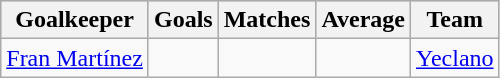<table class="wikitable sortable" class="wikitable">
<tr style="background:#ccc; text-align:center;">
<th>Goalkeeper</th>
<th>Goals</th>
<th>Matches</th>
<th>Average</th>
<th>Team</th>
</tr>
<tr>
<td> <a href='#'>Fran Martínez</a></td>
<td></td>
<td></td>
<td></td>
<td><a href='#'>Yeclano</a></td>
</tr>
</table>
